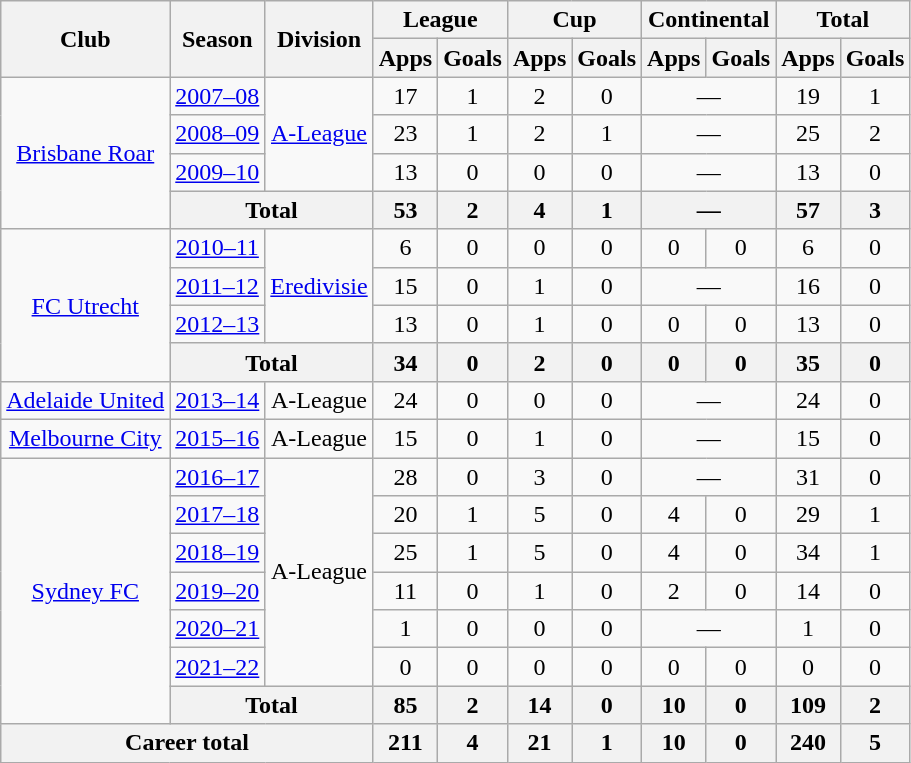<table class="wikitable" style="text-align:center">
<tr>
<th rowspan="2">Club</th>
<th rowspan="2">Season</th>
<th rowspan="2">Division</th>
<th colspan="2">League</th>
<th colspan="2">Cup</th>
<th colspan="2">Continental</th>
<th colspan="2">Total</th>
</tr>
<tr>
<th>Apps</th>
<th>Goals</th>
<th>Apps</th>
<th>Goals</th>
<th>Apps</th>
<th>Goals</th>
<th>Apps</th>
<th>Goals</th>
</tr>
<tr>
<td rowspan="4"><a href='#'>Brisbane Roar</a></td>
<td><a href='#'>2007–08</a></td>
<td rowspan=3><a href='#'>A-League</a></td>
<td>17</td>
<td>1</td>
<td>2</td>
<td>0</td>
<td colspan="2">—</td>
<td>19</td>
<td>1</td>
</tr>
<tr>
<td><a href='#'>2008–09</a></td>
<td>23</td>
<td>1</td>
<td>2</td>
<td>1</td>
<td colspan="2">—</td>
<td>25</td>
<td>2</td>
</tr>
<tr>
<td><a href='#'>2009–10</a></td>
<td>13</td>
<td>0</td>
<td>0</td>
<td>0</td>
<td colspan="2">—</td>
<td>13</td>
<td>0</td>
</tr>
<tr>
<th colspan="2">Total</th>
<th>53</th>
<th>2</th>
<th>4</th>
<th>1</th>
<th colspan="2">—</th>
<th>57</th>
<th>3</th>
</tr>
<tr>
<td rowspan="4"><a href='#'>FC Utrecht</a></td>
<td><a href='#'>2010–11</a></td>
<td rowspan=3><a href='#'>Eredivisie</a></td>
<td>6</td>
<td>0</td>
<td>0</td>
<td>0</td>
<td>0</td>
<td>0</td>
<td>6</td>
<td>0</td>
</tr>
<tr>
<td><a href='#'>2011–12</a></td>
<td>15</td>
<td>0</td>
<td>1</td>
<td>0</td>
<td colspan="2">—</td>
<td>16</td>
<td>0</td>
</tr>
<tr>
<td><a href='#'>2012–13</a></td>
<td>13</td>
<td>0</td>
<td>1</td>
<td>0</td>
<td>0</td>
<td>0</td>
<td>13</td>
<td>0</td>
</tr>
<tr>
<th colspan="2">Total</th>
<th>34</th>
<th>0</th>
<th>2</th>
<th>0</th>
<th>0</th>
<th>0</th>
<th>35</th>
<th>0</th>
</tr>
<tr>
<td><a href='#'>Adelaide United</a></td>
<td><a href='#'>2013–14</a></td>
<td>A-League</td>
<td>24</td>
<td>0</td>
<td>0</td>
<td>0</td>
<td colspan="2">—</td>
<td>24</td>
<td>0</td>
</tr>
<tr>
<td rowspan="1"><a href='#'>Melbourne City</a></td>
<td><a href='#'>2015–16</a></td>
<td>A-League</td>
<td>15</td>
<td>0</td>
<td>1</td>
<td>0</td>
<td colspan="2">—</td>
<td>15</td>
<td>0</td>
</tr>
<tr>
<td rowspan="7"><a href='#'>Sydney FC</a></td>
<td><a href='#'>2016–17</a></td>
<td rowspan="6">A-League</td>
<td>28</td>
<td>0</td>
<td>3</td>
<td>0</td>
<td colspan="2">—</td>
<td>31</td>
<td>0</td>
</tr>
<tr>
<td><a href='#'>2017–18</a></td>
<td>20</td>
<td>1</td>
<td>5</td>
<td>0</td>
<td>4</td>
<td>0</td>
<td>29</td>
<td>1</td>
</tr>
<tr>
<td><a href='#'>2018–19</a></td>
<td>25</td>
<td>1</td>
<td>5</td>
<td>0</td>
<td>4</td>
<td>0</td>
<td>34</td>
<td>1</td>
</tr>
<tr>
<td><a href='#'>2019–20</a></td>
<td>11</td>
<td>0</td>
<td>1</td>
<td>0</td>
<td>2</td>
<td>0</td>
<td>14</td>
<td>0</td>
</tr>
<tr>
<td><a href='#'>2020–21</a></td>
<td>1</td>
<td>0</td>
<td>0</td>
<td>0</td>
<td colspan="2">—</td>
<td>1</td>
<td>0</td>
</tr>
<tr>
<td><a href='#'>2021–22</a></td>
<td>0</td>
<td>0</td>
<td>0</td>
<td>0</td>
<td>0</td>
<td>0</td>
<td>0</td>
<td>0</td>
</tr>
<tr>
<th colspan="2">Total</th>
<th>85</th>
<th>2</th>
<th>14</th>
<th>0</th>
<th>10</th>
<th>0</th>
<th>109</th>
<th>2</th>
</tr>
<tr>
<th colspan="3">Career total</th>
<th>211</th>
<th>4</th>
<th>21</th>
<th>1</th>
<th>10</th>
<th>0</th>
<th>240</th>
<th>5</th>
</tr>
</table>
